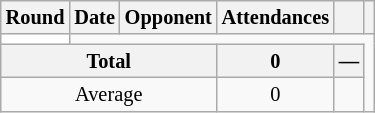<table class="wikitable sortable mw-collapsible mw-collapsed" style="text-align:center; font-size:85%;">
<tr>
<th scope="col">Round</th>
<th scope="col">Date</th>
<th scope="col">Opponent</th>
<th scope="col">Attendances</th>
<th scope="col"></th>
<th scope="col"></th>
</tr>
<tr bgcolor="white">
<td></td>
</tr>
<tr>
<th colspan="3">Total</th>
<th>0</th>
<th>—</th>
</tr>
<tr>
<td colspan="3">Average</td>
<td>0</td>
<td></td>
</tr>
</table>
